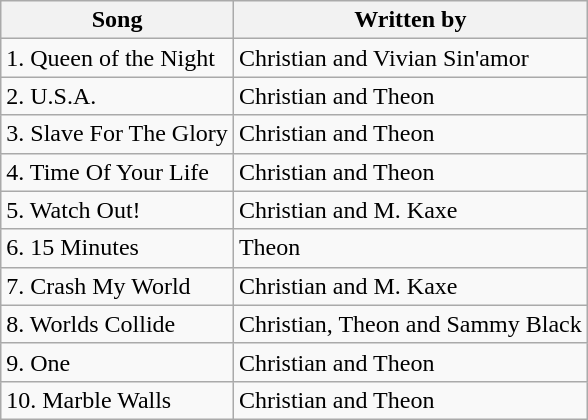<table class="wikitable">
<tr>
<th>Song</th>
<th>Written by</th>
</tr>
<tr>
<td>1. Queen of the Night</td>
<td>Christian and Vivian Sin'amor</td>
</tr>
<tr>
<td>2. U.S.A.</td>
<td>Christian and Theon</td>
</tr>
<tr>
<td>3. Slave For The Glory</td>
<td>Christian and Theon</td>
</tr>
<tr>
<td>4. Time Of Your Life</td>
<td>Christian and Theon</td>
</tr>
<tr>
<td>5. Watch Out!</td>
<td>Christian and M. Kaxe</td>
</tr>
<tr>
<td>6. 15 Minutes</td>
<td>Theon</td>
</tr>
<tr>
<td>7. Crash My World</td>
<td>Christian and M. Kaxe</td>
</tr>
<tr>
<td>8. Worlds Collide</td>
<td>Christian, Theon and Sammy Black</td>
</tr>
<tr>
<td>9. One</td>
<td>Christian and Theon</td>
</tr>
<tr>
<td>10. Marble Walls</td>
<td>Christian and Theon</td>
</tr>
</table>
